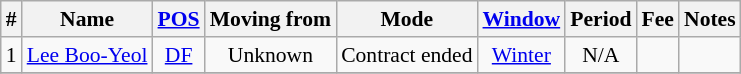<table class="wikitable sortable" style="text-align: center; font-size:90%;">
<tr>
<th>#</th>
<th>Name</th>
<th><a href='#'>POS</a></th>
<th>Moving from</th>
<th>Mode</th>
<th><a href='#'>Window</a></th>
<th>Period</th>
<th>Fee</th>
<th>Notes</th>
</tr>
<tr>
<td>1</td>
<td align=left> <a href='#'>Lee Boo-Yeol</a></td>
<td><a href='#'>DF</a></td>
<td>Unknown</td>
<td>Contract ended</td>
<td><a href='#'>Winter</a></td>
<td>N/A</td>
<td></td>
<td></td>
</tr>
<tr>
</tr>
</table>
